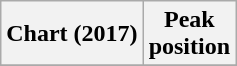<table class="wikitable sortable plainrowheaders" style="text-align:center">
<tr>
<th scope="col">Chart (2017)</th>
<th scope="col">Peak<br> position</th>
</tr>
<tr>
</tr>
</table>
